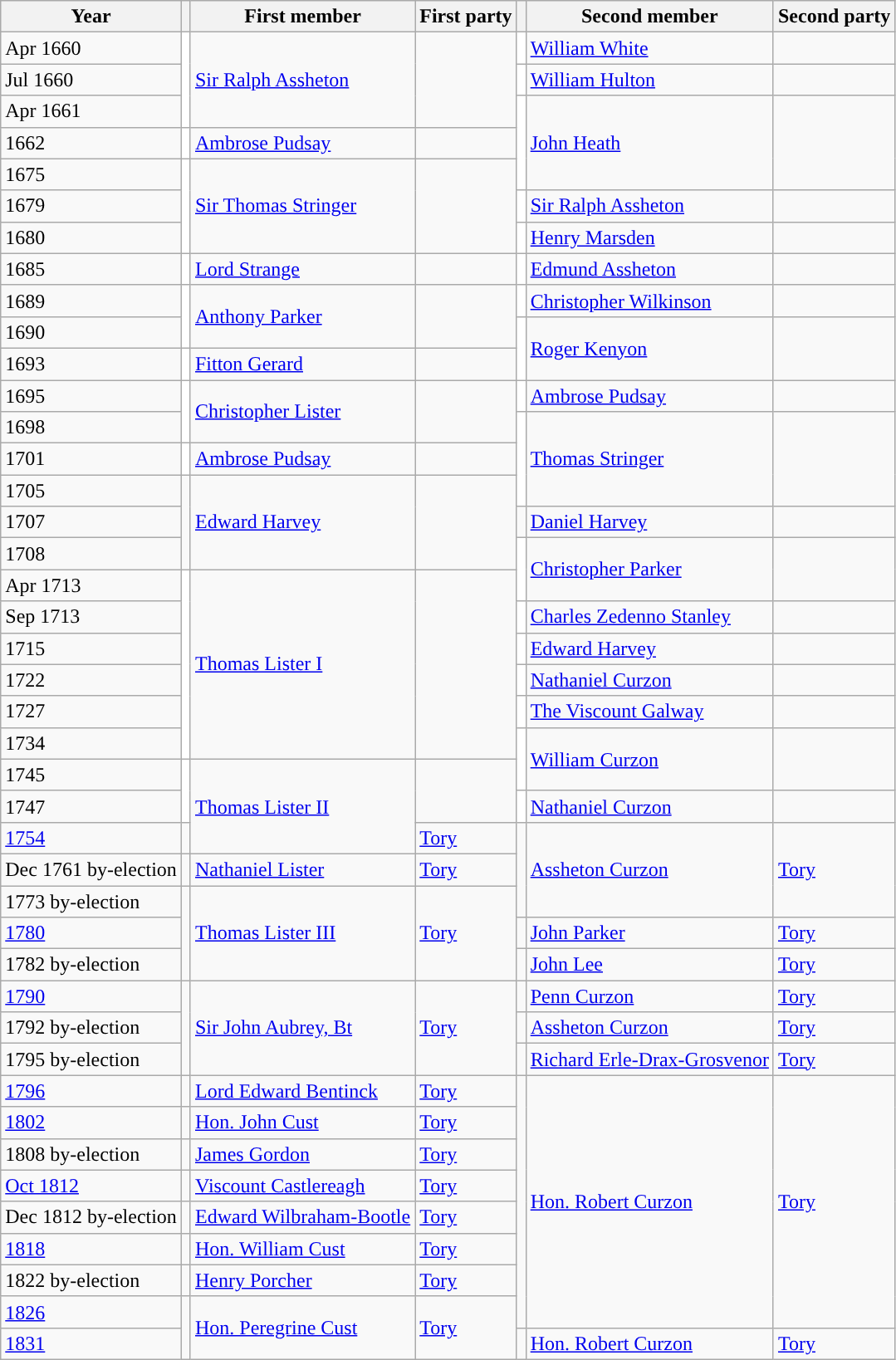<table class="wikitable">
<tr>
<th>Year</th>
<th></th>
<th>First member</th>
<th>First party</th>
<th></th>
<th>Second member</th>
<th>Second party</th>
</tr>
<tr>
<td>Apr 1660</td>
<td rowspan="3" style="color:inherit;background-color: white"></td>
<td rowspan="3"><a href='#'>Sir Ralph Assheton</a></td>
<td rowspan="3"></td>
<td style="color:inherit;background-color: white"></td>
<td><a href='#'>William White</a> </td>
<td></td>
</tr>
<tr>
<td>Jul 1660</td>
<td style="color:inherit;background-color: white"></td>
<td><a href='#'>William Hulton</a></td>
<td></td>
</tr>
<tr>
<td>Apr 1661</td>
<td rowspan="3" style="color:inherit;background-color: white"></td>
<td rowspan="3"><a href='#'>John Heath</a> </td>
<td rowspan="3"></td>
</tr>
<tr>
<td>1662</td>
<td style="color:inherit;background-color: white"></td>
<td><a href='#'>Ambrose Pudsay</a></td>
<td></td>
</tr>
<tr>
<td>1675</td>
<td rowspan="3" style="color:inherit;background-color: white"></td>
<td rowspan="3"><a href='#'>Sir Thomas Stringer</a></td>
<td rowspan="3"></td>
</tr>
<tr>
<td>1679</td>
<td style="color:inherit;background-color: white"></td>
<td><a href='#'>Sir Ralph Assheton</a> </td>
<td></td>
</tr>
<tr>
<td>1680</td>
<td style="color:inherit;background-color: white"></td>
<td><a href='#'>Henry Marsden</a>    </td>
<td></td>
</tr>
<tr>
<td>1685</td>
<td style="color:inherit;background-color: white"></td>
<td><a href='#'>Lord Strange</a></td>
<td></td>
<td style="color:inherit;background-color: white"></td>
<td><a href='#'>Edmund Assheton</a> </td>
<td></td>
</tr>
<tr>
<td>1689</td>
<td rowspan="2" style="color:inherit;background-color: white"></td>
<td rowspan="2"><a href='#'>Anthony Parker</a></td>
<td rowspan="2"></td>
<td style="color:inherit;background-color: white"></td>
<td><a href='#'>Christopher Wilkinson</a></td>
<td></td>
</tr>
<tr>
<td>1690</td>
<td rowspan="2" style="color:inherit;background-color: white"></td>
<td rowspan="2"><a href='#'>Roger Kenyon</a></td>
<td rowspan="2"></td>
</tr>
<tr>
<td>1693</td>
<td style="color:inherit;background-color: white"></td>
<td><a href='#'>Fitton Gerard</a></td>
<td> </td>
</tr>
<tr>
<td>1695</td>
<td rowspan="2" style="color:inherit;background-color: white"></td>
<td rowspan="2"><a href='#'>Christopher Lister</a></td>
<td rowspan="2"></td>
<td style="color:inherit;background-color: white"></td>
<td><a href='#'>Ambrose Pudsay</a></td>
<td></td>
</tr>
<tr>
<td>1698</td>
<td rowspan="3" style="color:inherit;background-color: white"></td>
<td rowspan="3"><a href='#'>Thomas Stringer</a></td>
<td rowspan="3"></td>
</tr>
<tr>
<td>1701</td>
<td style="color:inherit;background-color: white"></td>
<td><a href='#'>Ambrose Pudsay</a></td>
<td></td>
</tr>
<tr>
<td>1705</td>
<td rowspan="3" style="color:inherit;background-color: "></td>
<td rowspan="3"><a href='#'>Edward Harvey</a></td>
<td rowspan="3">  </td>
</tr>
<tr>
<td>1707</td>
<td style="color:inherit;background-color: "></td>
<td><a href='#'>Daniel Harvey</a></td>
<td> </td>
</tr>
<tr>
<td>1708</td>
<td rowspan="2" style="color:inherit;background-color: white"></td>
<td rowspan="2"><a href='#'>Christopher Parker</a></td>
<td rowspan="2"> </td>
</tr>
<tr>
<td>Apr 1713</td>
<td rowspan="6" style="color:inherit;background-color: white"></td>
<td rowspan="6"><a href='#'>Thomas Lister I</a></td>
<td rowspan="6"> </td>
</tr>
<tr>
<td>Sep 1713</td>
<td style="color:inherit;background-color: white"></td>
<td><a href='#'>Charles Zedenno Stanley</a></td>
<td> </td>
</tr>
<tr>
<td>1715</td>
<td style="color:inherit;background-color: white"></td>
<td><a href='#'>Edward Harvey</a></td>
<td> </td>
</tr>
<tr>
<td>1722</td>
<td style="color:inherit;background-color: white"></td>
<td><a href='#'>Nathaniel Curzon</a></td>
<td>       </td>
</tr>
<tr>
<td>1727</td>
<td style="color:inherit;background-color: white"></td>
<td><a href='#'>The Viscount Galway</a></td>
<td> </td>
</tr>
<tr |->
<td>1734</td>
<td rowspan="2" style="color:inherit;background-color: white"></td>
<td rowspan="2"><a href='#'>William Curzon</a></td>
<td rowspan="2"> </td>
</tr>
<tr>
<td>1745</td>
<td rowspan="2" style="color:inherit;background-color: white"></td>
<td rowspan="3"><a href='#'>Thomas Lister II</a></td>
<td rowspan="2"> </td>
</tr>
<tr>
<td>1747</td>
<td style="color:inherit;background-color: white"></td>
<td><a href='#'>Nathaniel Curzon</a></td>
<td></td>
</tr>
<tr>
<td><a href='#'>1754</a></td>
<td style="color:inherit;background-color: "></td>
<td><a href='#'>Tory</a></td>
<td rowspan="3" style="color:inherit;background-color: "></td>
<td rowspan="3"><a href='#'>Assheton Curzon</a></td>
<td rowspan="3"><a href='#'>Tory</a>  </td>
</tr>
<tr>
<td>Dec 1761 by-election</td>
<td style="color:inherit;background-color: "></td>
<td><a href='#'>Nathaniel Lister</a></td>
<td><a href='#'>Tory</a>    </td>
</tr>
<tr>
<td>1773 by-election</td>
<td rowspan="3" style="color:inherit;background-color: "></td>
<td rowspan="3"><a href='#'>Thomas Lister III</a></td>
<td rowspan="3"><a href='#'>Tory</a>  </td>
</tr>
<tr>
<td><a href='#'>1780</a></td>
<td style="color:inherit;background-color: "></td>
<td><a href='#'>John Parker</a></td>
<td><a href='#'>Tory</a>  </td>
</tr>
<tr>
<td>1782 by-election</td>
<td style="color:inherit;background-color: "></td>
<td><a href='#'>John Lee</a></td>
<td><a href='#'>Tory</a>     </td>
</tr>
<tr>
<td><a href='#'>1790</a></td>
<td rowspan="3" style="color:inherit;background-color: "></td>
<td rowspan="3"><a href='#'>Sir John Aubrey, Bt</a></td>
<td rowspan="3"><a href='#'>Tory</a>  </td>
<td style="color:inherit;background-color: "></td>
<td><a href='#'>Penn Curzon</a></td>
<td><a href='#'>Tory</a>    </td>
</tr>
<tr>
<td>1792 by-election</td>
<td style="color:inherit;background-color: "></td>
<td><a href='#'>Assheton Curzon</a></td>
<td><a href='#'>Tory</a></td>
</tr>
<tr>
<td>1795 by-election</td>
<td style="color:inherit;background-color: "></td>
<td><a href='#'>Richard Erle-Drax-Grosvenor</a></td>
<td><a href='#'>Tory</a>  </td>
</tr>
<tr>
<td><a href='#'>1796</a></td>
<td style="color:inherit;background-color: "></td>
<td><a href='#'>Lord Edward Bentinck</a></td>
<td><a href='#'>Tory</a>  </td>
<td rowspan="8" style="color:inherit;background-color: "></td>
<td rowspan="8"><a href='#'>Hon. Robert Curzon</a></td>
<td rowspan="8"><a href='#'>Tory</a>   </td>
</tr>
<tr>
<td><a href='#'>1802</a></td>
<td style="color:inherit;background-color: "></td>
<td><a href='#'>Hon. John Cust</a></td>
<td><a href='#'>Tory</a>  </td>
</tr>
<tr>
<td>1808 by-election</td>
<td style="color:inherit;background-color: "></td>
<td><a href='#'>James Gordon</a></td>
<td><a href='#'>Tory</a>  </td>
</tr>
<tr>
<td><a href='#'>Oct 1812</a></td>
<td style="color:inherit;background-color: "></td>
<td><a href='#'>Viscount Castlereagh</a></td>
<td><a href='#'>Tory</a>  </td>
</tr>
<tr>
<td>Dec 1812 by-election</td>
<td style="color:inherit;background-color: "></td>
<td><a href='#'>Edward Wilbraham-Bootle</a></td>
<td><a href='#'>Tory</a>  </td>
</tr>
<tr>
<td><a href='#'>1818</a></td>
<td style="color:inherit;background-color: "></td>
<td><a href='#'>Hon. William Cust</a></td>
<td><a href='#'>Tory</a>  </td>
</tr>
<tr>
<td>1822 by-election</td>
<td style="color:inherit;background-color: "></td>
<td><a href='#'>Henry Porcher</a></td>
<td><a href='#'>Tory</a>  </td>
</tr>
<tr>
<td><a href='#'>1826</a></td>
<td rowspan="2" style="color:inherit;background-color: "></td>
<td rowspan="2"><a href='#'>Hon. Peregrine Cust</a></td>
<td rowspan="2"><a href='#'>Tory</a>  </td>
</tr>
<tr>
<td><a href='#'>1831</a></td>
<td style="color:inherit;background-color: "></td>
<td><a href='#'>Hon. Robert Curzon</a></td>
<td><a href='#'>Tory</a>  </td>
</tr>
</table>
